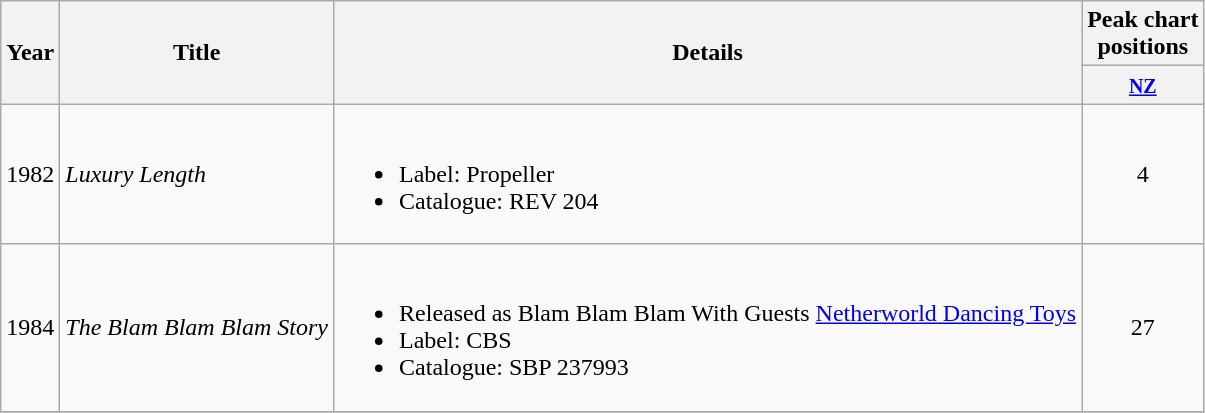<table class="wikitable plainrowheaders">
<tr>
<th rowspan="2">Year</th>
<th rowspan="2">Title</th>
<th rowspan="2">Details</th>
<th>Peak chart<br>positions</th>
</tr>
<tr>
<th><small><a href='#'>NZ</a></small></th>
</tr>
<tr>
<td>1982</td>
<td><em>Luxury Length</em></td>
<td><br><ul><li>Label: Propeller</li><li>Catalogue: REV 204</li></ul></td>
<td align="center">4</td>
</tr>
<tr>
<td>1984</td>
<td><em>The Blam Blam Blam Story</em></td>
<td><br><ul><li>Released as Blam Blam Blam With Guests <a href='#'>Netherworld Dancing Toys</a></li><li>Label: CBS</li><li>Catalogue: SBP 237993</li></ul></td>
<td align="center">27</td>
</tr>
<tr>
</tr>
</table>
